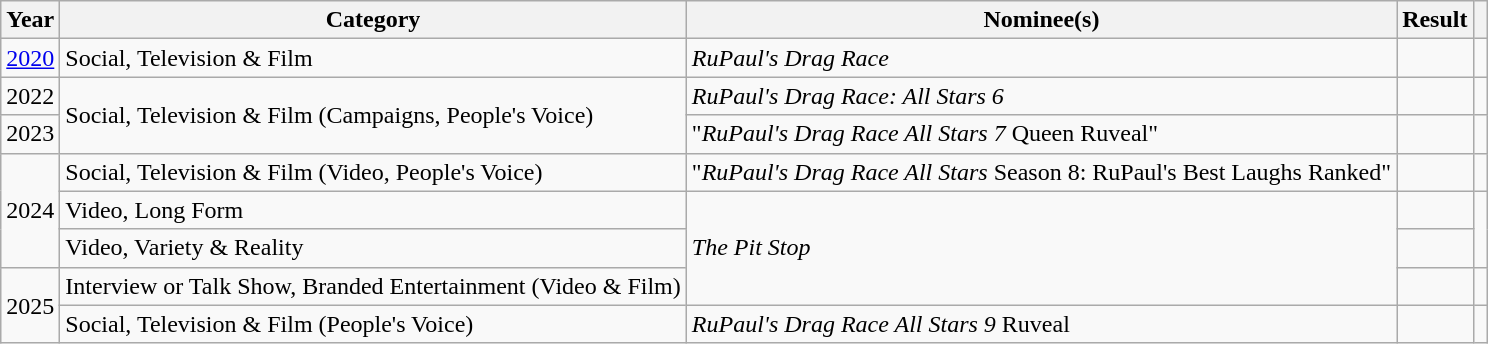<table class="wikitable">
<tr>
<th>Year</th>
<th>Category</th>
<th>Nominee(s)</th>
<th>Result</th>
<th scope="col" class="unsortable" style="width:1%;"></th>
</tr>
<tr>
<td><a href='#'>2020</a></td>
<td>Social, Television & Film</td>
<td><em>RuPaul's Drag Race</em></td>
<td></td>
<td></td>
</tr>
<tr>
<td>2022</td>
<td rowspan="2">Social, Television & Film (Campaigns, People's Voice)</td>
<td><em>RuPaul's Drag Race: All Stars 6</em></td>
<td></td>
<td></td>
</tr>
<tr>
<td>2023</td>
<td>"<em>RuPaul's Drag Race All Stars 7</em> Queen Ruveal"</td>
<td></td>
<td></td>
</tr>
<tr>
<td rowspan="3">2024</td>
<td>Social, Television & Film (Video, People's Voice)</td>
<td>"<em>RuPaul's Drag Race All Stars</em> Season 8: RuPaul's Best Laughs Ranked"</td>
<td></td>
<td></td>
</tr>
<tr>
<td>Video, Long Form</td>
<td rowspan="3"><em>The Pit Stop</em></td>
<td></td>
<td rowspan="2"></td>
</tr>
<tr>
<td>Video, Variety & Reality</td>
<td></td>
</tr>
<tr>
<td rowspan="2">2025</td>
<td>Interview or Talk Show, Branded Entertainment (Video & Film)</td>
<td></td>
<td></td>
</tr>
<tr>
<td>Social, Television & Film (People's Voice)</td>
<td><em>RuPaul's Drag Race All Stars 9</em> Ruveal</td>
<td></td>
<td></td>
</tr>
</table>
